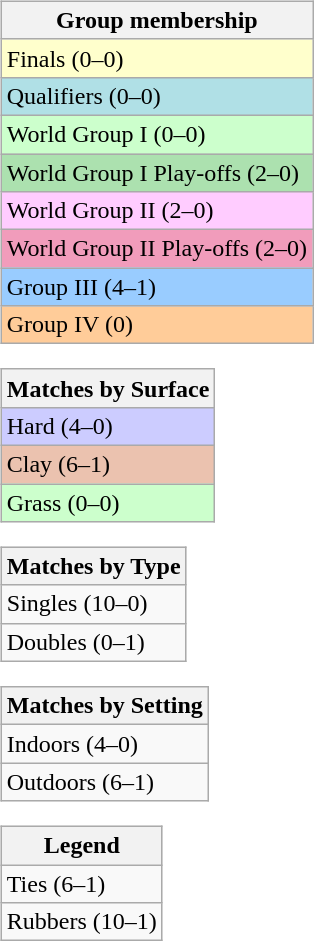<table>
<tr valign=top>
<td><br><table class=wikitable>
<tr>
<th>Group membership</th>
</tr>
<tr style="background:#ffc;">
<td>Finals (0–0)</td>
</tr>
<tr style="background:#B0E0E6;">
<td>Qualifiers (0–0)</td>
</tr>
<tr style="background:#cfc;">
<td>World Group I (0–0)</td>
</tr>
<tr bgcolor="#ACE1AF">
<td>World Group I Play-offs (2–0)</td>
</tr>
<tr style="background:#fcf;">
<td>World Group II (2–0)</td>
</tr>
<tr bgcolor="#F19CBB">
<td>World Group II Play-offs (2–0)</td>
</tr>
<tr style="background:#9cf;">
<td>Group III (4–1)</td>
</tr>
<tr style="background:#fc9;">
<td>Group IV (0)</td>
</tr>
</table>
<table class=wikitable>
<tr>
<th>Matches by Surface</th>
</tr>
<tr style="background:#ccf;">
<td>Hard (4–0)</td>
</tr>
<tr style="background:#ebc2af;">
<td>Clay (6–1)</td>
</tr>
<tr style="background:#cfc;">
<td>Grass (0–0)</td>
</tr>
</table>
<table class=wikitable>
<tr>
<th>Matches by Type</th>
</tr>
<tr>
<td>Singles (10–0)</td>
</tr>
<tr>
<td>Doubles (0–1)</td>
</tr>
</table>
<table class=wikitable>
<tr>
<th>Matches by Setting</th>
</tr>
<tr>
<td>Indoors (4–0)</td>
</tr>
<tr>
<td>Outdoors (6–1)</td>
</tr>
</table>
<table class=wikitable>
<tr>
<th>Legend</th>
</tr>
<tr>
<td>Ties (6–1)</td>
</tr>
<tr>
<td>Rubbers (10–1)</td>
</tr>
</table>
</td>
</tr>
</table>
